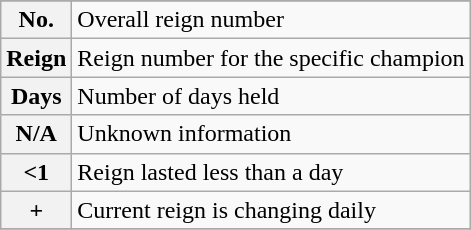<table class="wikitable sortable">
<tr>
</tr>
<tr>
<th>No.</th>
<td>Overall reign number</td>
</tr>
<tr>
<th>Reign</th>
<td>Reign number for the specific champion</td>
</tr>
<tr>
<th>Days</th>
<td>Number of days held</td>
</tr>
<tr>
<th>N/A</th>
<td>Unknown information</td>
</tr>
<tr>
<th><1</th>
<td>Reign lasted less than a day</td>
</tr>
<tr>
<th>+</th>
<td>Current reign is changing daily</td>
</tr>
<tr>
</tr>
</table>
